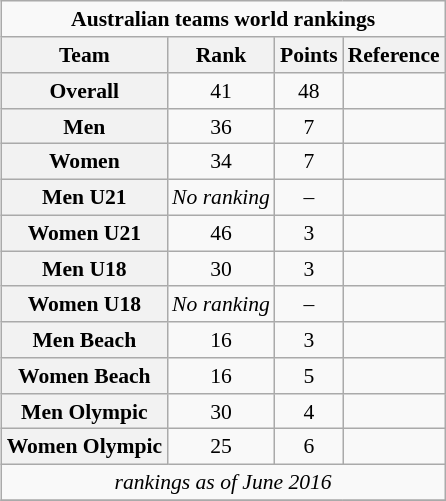<table class="wikitable" style="font-size: 90%; float: right; margin-left: 1em;">
<tr>
<td colspan="4" style="text-align:center;"><strong>Australian teams world rankings</strong></td>
</tr>
<tr>
<th>Team</th>
<th>Rank</th>
<th>Points</th>
<th>Reference</th>
</tr>
<tr>
<th>Overall</th>
<td style="text-align:center;">41</td>
<td style="text-align:center;">48</td>
<td></td>
</tr>
<tr>
<th>Men</th>
<td style="text-align:center;">36</td>
<td style="text-align:center;">7</td>
<td></td>
</tr>
<tr>
<th>Women</th>
<td style="text-align:center;">34</td>
<td style="text-align:center;">7</td>
<td></td>
</tr>
<tr>
<th>Men U21</th>
<td><em>No ranking</em></td>
<td style="text-align:center;">–</td>
<td></td>
</tr>
<tr>
<th>Women U21</th>
<td style="text-align:center;">46</td>
<td style="text-align:center;">3</td>
<td></td>
</tr>
<tr>
<th>Men U18</th>
<td style="text-align:center;">30</td>
<td style="text-align:center;">3</td>
<td></td>
</tr>
<tr>
<th>Women U18</th>
<td><em>No ranking</em></td>
<td style="text-align:center;">–</td>
<td></td>
</tr>
<tr>
<th>Men Beach</th>
<td style="text-align:center;">16</td>
<td style="text-align:center;">3</td>
<td></td>
</tr>
<tr>
<th>Women Beach</th>
<td style="text-align:center;">16</td>
<td style="text-align:center;">5</td>
<td></td>
</tr>
<tr>
<th>Men Olympic</th>
<td style="text-align:center;">30</td>
<td style="text-align:center;">4</td>
<td></td>
</tr>
<tr>
<th>Women Olympic</th>
<td style="text-align:center;">25</td>
<td style="text-align:center;">6</td>
<td></td>
</tr>
<tr>
<td colspan=4, style="text-align:center;"><em>rankings as of June 2016</em></td>
</tr>
<tr>
</tr>
</table>
